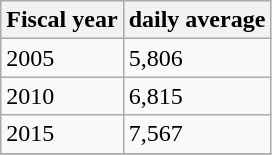<table class="wikitable">
<tr>
<th>Fiscal year</th>
<th>daily average</th>
</tr>
<tr>
<td>2005</td>
<td>5,806</td>
</tr>
<tr>
<td>2010</td>
<td>6,815</td>
</tr>
<tr>
<td>2015</td>
<td>7,567</td>
</tr>
<tr>
</tr>
</table>
